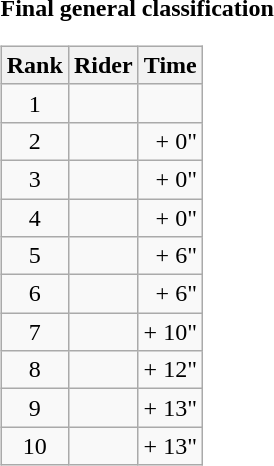<table>
<tr>
<td><strong>Final general classification</strong><br><table class="wikitable">
<tr>
<th scope="col">Rank</th>
<th scope="col">Rider</th>
<th scope="col">Time</th>
</tr>
<tr>
<td style="text-align:center;">1</td>
<td></td>
<td style="text-align:right;"></td>
</tr>
<tr>
<td style="text-align:center;">2</td>
<td></td>
<td style="text-align:right;">+ 0"</td>
</tr>
<tr>
<td style="text-align:center;">3</td>
<td></td>
<td style="text-align:right;">+ 0"</td>
</tr>
<tr>
<td style="text-align:center;">4</td>
<td></td>
<td style="text-align:right;">+ 0"</td>
</tr>
<tr>
<td style="text-align:center;">5</td>
<td></td>
<td style="text-align:right;">+ 6"</td>
</tr>
<tr>
<td style="text-align:center;">6</td>
<td></td>
<td style="text-align:right;">+ 6"</td>
</tr>
<tr>
<td style="text-align:center;">7</td>
<td></td>
<td style="text-align:right;">+ 10"</td>
</tr>
<tr>
<td style="text-align:center;">8</td>
<td></td>
<td style="text-align:right;">+ 12"</td>
</tr>
<tr>
<td style="text-align:center;">9</td>
<td></td>
<td style="text-align:right;">+ 13"</td>
</tr>
<tr>
<td style="text-align:center;">10</td>
<td></td>
<td style="text-align:right;">+ 13"</td>
</tr>
</table>
</td>
</tr>
</table>
